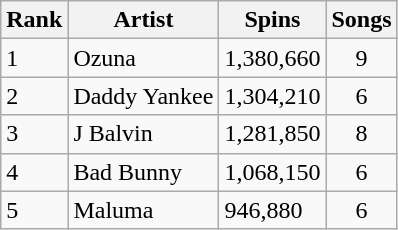<table class="wikitable">
<tr>
<th>Rank</th>
<th>Artist</th>
<th>Spins</th>
<th>Songs</th>
</tr>
<tr>
<td>1</td>
<td>Ozuna</td>
<td>1,380,660</td>
<td align="center">9</td>
</tr>
<tr>
<td>2</td>
<td>Daddy Yankee</td>
<td>1,304,210</td>
<td align="center">6</td>
</tr>
<tr>
<td>3</td>
<td>J Balvin</td>
<td>1,281,850</td>
<td align="center">8</td>
</tr>
<tr>
<td>4</td>
<td>Bad Bunny</td>
<td>1,068,150</td>
<td align="center">6</td>
</tr>
<tr>
<td>5</td>
<td>Maluma</td>
<td>946,880</td>
<td align="center">6</td>
</tr>
</table>
